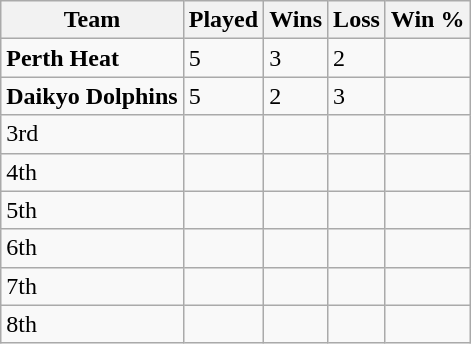<table class="wikitable">
<tr>
<th>Team</th>
<th>Played</th>
<th>Wins</th>
<th>Loss</th>
<th>Win %</th>
</tr>
<tr>
<td><strong>Perth Heat</strong></td>
<td>5</td>
<td>3</td>
<td>2</td>
<td></td>
</tr>
<tr>
<td><strong>Daikyo Dolphins</strong></td>
<td>5</td>
<td>2</td>
<td>3</td>
<td></td>
</tr>
<tr>
<td>3rd</td>
<td></td>
<td></td>
<td></td>
<td></td>
</tr>
<tr>
<td>4th</td>
<td></td>
<td></td>
<td></td>
<td></td>
</tr>
<tr>
<td>5th</td>
<td></td>
<td></td>
<td></td>
<td></td>
</tr>
<tr>
<td>6th</td>
<td></td>
<td></td>
<td></td>
<td></td>
</tr>
<tr>
<td>7th</td>
<td></td>
<td></td>
<td></td>
<td></td>
</tr>
<tr>
<td>8th</td>
<td></td>
<td></td>
<td></td>
<td></td>
</tr>
</table>
